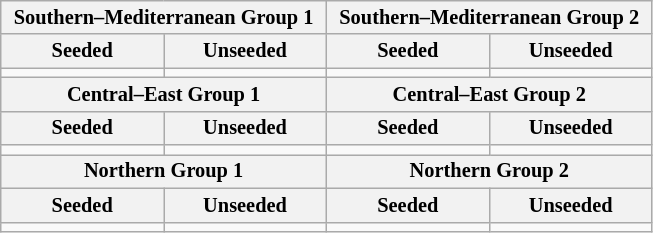<table class="wikitable" style="font-size:85%">
<tr>
<th colspan=2>Southern–Mediterranean Group 1</th>
<th colspan=2>Southern–Mediterranean Group 2</th>
</tr>
<tr>
<th width=25%>Seeded</th>
<th width=25%>Unseeded</th>
<th width=25%>Seeded</th>
<th width=25%>Unseeded</th>
</tr>
<tr>
<td valign=top></td>
<td valign=top></td>
<td valign=top></td>
<td valign=top></td>
</tr>
<tr>
<th colspan=2>Central–East Group 1</th>
<th colspan=2>Central–East Group 2</th>
</tr>
<tr>
<th>Seeded</th>
<th>Unseeded</th>
<th>Seeded</th>
<th>Unseeded</th>
</tr>
<tr>
<td valign=top></td>
<td valign=top></td>
<td valign=top></td>
<td valign=top></td>
</tr>
<tr>
<th colspan=2>Northern Group 1</th>
<th colspan=2>Northern Group 2</th>
</tr>
<tr>
<th>Seeded</th>
<th>Unseeded</th>
<th>Seeded</th>
<th>Unseeded</th>
</tr>
<tr>
<td valign=top></td>
<td valign=top></td>
<td valign=top></td>
<td valign=top></td>
</tr>
</table>
